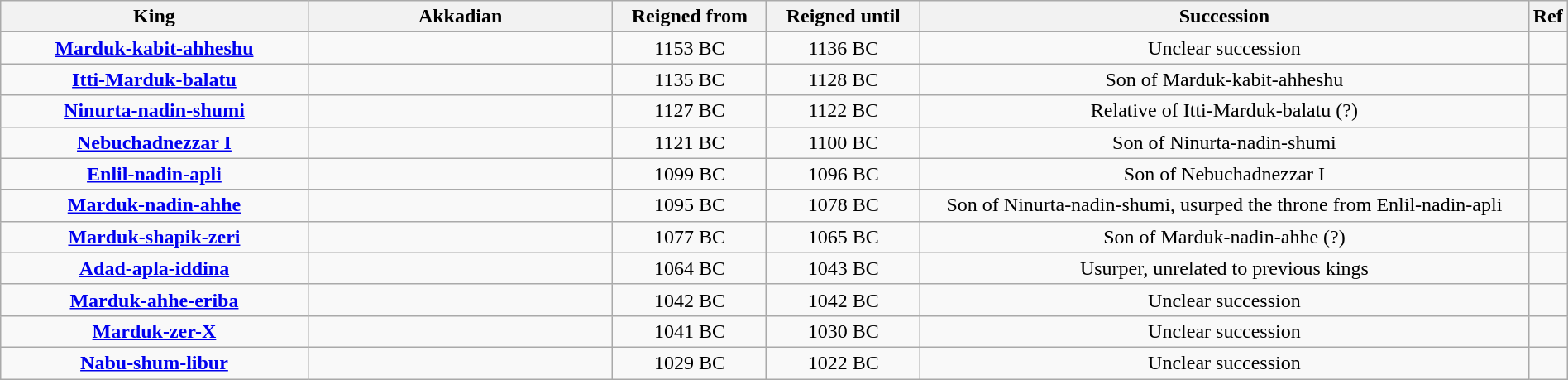<table class="wikitable" style="width:100%; text-align:center;">
<tr>
<th width="20%">King</th>
<th width="20%">Akkadian</th>
<th width="10%">Reigned from</th>
<th width="10%">Reigned until</th>
<th width="40%">Succession</th>
<th width="10%">Ref</th>
</tr>
<tr>
<td><strong><a href='#'>Marduk-kabit-ahheshu</a></strong></td>
<td><br><small></small></td>
<td> 1153 BC</td>
<td> 1136 BC</td>
<td>Unclear succession</td>
<td></td>
</tr>
<tr>
<td><strong><a href='#'>Itti-Marduk-balatu</a></strong></td>
<td><br><small></small></td>
<td> 1135 BC</td>
<td> 1128 BC</td>
<td>Son of Marduk-kabit-ahheshu</td>
<td></td>
</tr>
<tr>
<td><strong><a href='#'>Ninurta-nadin-shumi</a></strong></td>
<td><br><small></small></td>
<td> 1127 BC</td>
<td> 1122 BC</td>
<td>Relative of Itti-Marduk-balatu (?)</td>
<td></td>
</tr>
<tr>
<td><strong><a href='#'>Nebuchadnezzar I</a></strong></td>
<td><br><small></small></td>
<td> 1121 BC</td>
<td> 1100 BC</td>
<td>Son of Ninurta-nadin-shumi</td>
<td></td>
</tr>
<tr>
<td><strong><a href='#'>Enlil-nadin-apli</a></strong></td>
<td><br><small></small></td>
<td> 1099 BC</td>
<td> 1096 BC</td>
<td>Son of Nebuchadnezzar I</td>
<td></td>
</tr>
<tr>
<td><strong><a href='#'>Marduk-nadin-ahhe</a></strong></td>
<td><br><small></small></td>
<td> 1095 BC</td>
<td> 1078 BC</td>
<td>Son of Ninurta-nadin-shumi, usurped the throne from Enlil-nadin-apli</td>
<td></td>
</tr>
<tr>
<td><strong><a href='#'>Marduk-shapik-zeri</a></strong></td>
<td><br><small></small></td>
<td> 1077 BC</td>
<td> 1065 BC</td>
<td>Son of Marduk-nadin-ahhe (?)</td>
<td></td>
</tr>
<tr>
<td><strong><a href='#'>Adad-apla-iddina</a></strong></td>
<td><br><small></small></td>
<td> 1064 BC</td>
<td> 1043 BC</td>
<td>Usurper, unrelated to previous kings</td>
<td></td>
</tr>
<tr>
<td><strong><a href='#'>Marduk-ahhe-eriba</a></strong></td>
<td><br><small></small></td>
<td> 1042 BC</td>
<td> 1042 BC</td>
<td>Unclear succession</td>
<td></td>
</tr>
<tr>
<td><strong><a href='#'>Marduk-zer-X</a></strong></td>
<td><br><small></small></td>
<td> 1041 BC</td>
<td> 1030 BC</td>
<td>Unclear succession</td>
<td></td>
</tr>
<tr>
<td><strong><a href='#'>Nabu-shum-libur</a></strong></td>
<td><br><small></small></td>
<td> 1029 BC</td>
<td> 1022 BC</td>
<td>Unclear succession</td>
<td></td>
</tr>
</table>
